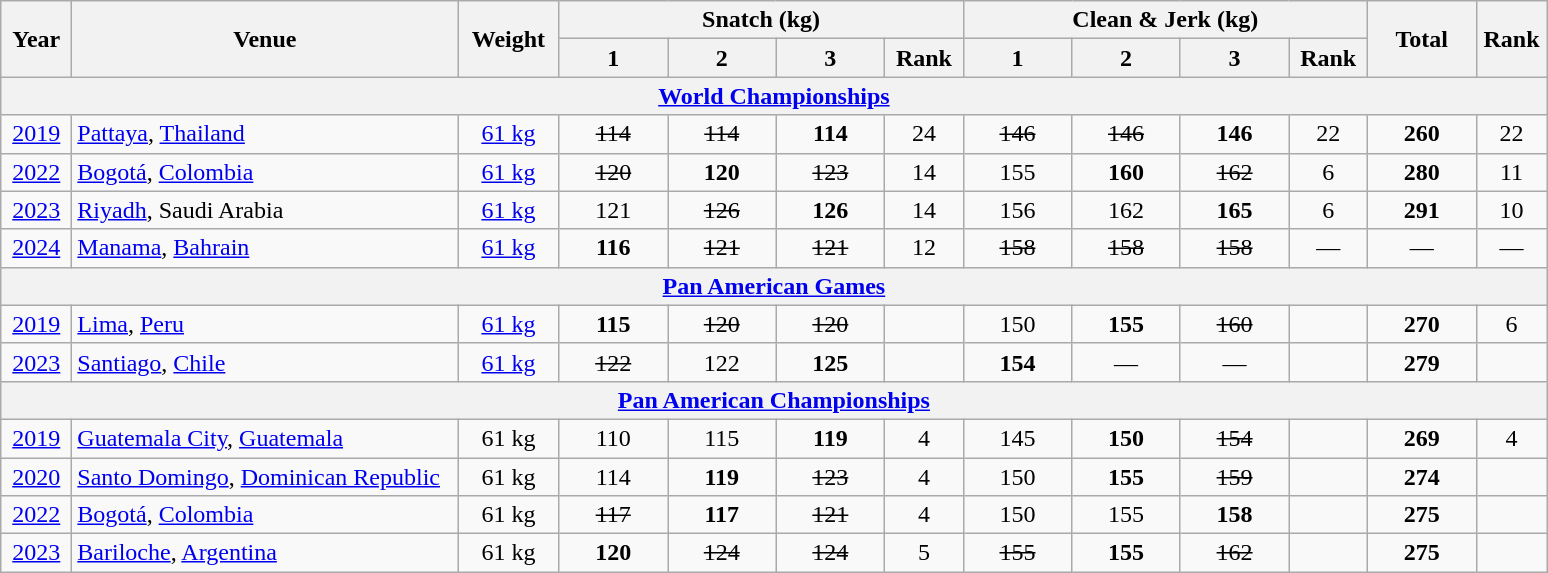<table class = "wikitable" style="text-align:center;">
<tr>
<th rowspan=2 width=40>Year</th>
<th rowspan=2 width=250>Venue</th>
<th rowspan=2 width=60>Weight</th>
<th colspan=4>Snatch (kg)</th>
<th colspan=4>Clean & Jerk (kg)</th>
<th rowspan=2 width=65>Total</th>
<th rowspan=2 width=40>Rank</th>
</tr>
<tr>
<th width=65>1</th>
<th width=65>2</th>
<th width=65>3</th>
<th width=45>Rank</th>
<th width=65>1</th>
<th width=65>2</th>
<th width=65>3</th>
<th width=45>Rank</th>
</tr>
<tr>
<th colspan=15><a href='#'>World Championships</a></th>
</tr>
<tr>
<td><a href='#'>2019</a></td>
<td align=left> <a href='#'>Pattaya</a>, <a href='#'>Thailand</a></td>
<td><a href='#'>61 kg</a></td>
<td><s>114</s></td>
<td><s>114</s></td>
<td><strong>114</strong></td>
<td>24</td>
<td><s>146</s></td>
<td><s>146</s></td>
<td><strong>146</strong></td>
<td>22</td>
<td><strong>260</strong></td>
<td>22</td>
</tr>
<tr>
<td><a href='#'>2022</a></td>
<td align=left> <a href='#'>Bogotá</a>, <a href='#'>Colombia</a></td>
<td><a href='#'>61 kg</a></td>
<td><s>120</s></td>
<td><strong>120</strong></td>
<td><s>123</s></td>
<td>14</td>
<td>155</td>
<td><strong>160</strong></td>
<td><s>162</s></td>
<td>6</td>
<td><strong>280</strong></td>
<td>11</td>
</tr>
<tr>
<td><a href='#'>2023</a></td>
<td align=left> <a href='#'>Riyadh</a>, Saudi Arabia</td>
<td><a href='#'>61 kg</a></td>
<td>121</td>
<td><s>126</s></td>
<td><strong>126</strong></td>
<td>14</td>
<td>156</td>
<td>162</td>
<td><strong>165</strong></td>
<td>6</td>
<td><strong>291</strong></td>
<td>10</td>
</tr>
<tr>
<td><a href='#'>2024</a></td>
<td align=left> <a href='#'>Manama</a>, <a href='#'>Bahrain</a></td>
<td><a href='#'>61 kg</a></td>
<td><strong>116</strong></td>
<td><s>121</s></td>
<td><s>121</s></td>
<td>12</td>
<td><s>158</s></td>
<td><s>158</s></td>
<td><s>158</s></td>
<td>—</td>
<td>—</td>
<td>—</td>
</tr>
<tr>
<th colspan=13><a href='#'>Pan American Games</a></th>
</tr>
<tr>
<td><a href='#'>2019</a></td>
<td align=left> <a href='#'>Lima</a>, <a href='#'>Peru</a></td>
<td><a href='#'>61 kg</a></td>
<td><strong>115</strong></td>
<td><s>120</s></td>
<td><s>120</s></td>
<td></td>
<td>150</td>
<td><strong>155</strong></td>
<td><s>160</s></td>
<td></td>
<td><strong>270</strong></td>
<td>6</td>
</tr>
<tr>
<td><a href='#'>2023</a></td>
<td align=left> <a href='#'>Santiago</a>, <a href='#'>Chile</a></td>
<td><a href='#'>61 kg</a></td>
<td><s>122</s></td>
<td>122</td>
<td><strong>125</strong></td>
<td></td>
<td><strong>154</strong></td>
<td>—</td>
<td>—</td>
<td></td>
<td><strong>279</strong></td>
<td></td>
</tr>
<tr>
<th colspan=13><a href='#'>Pan American Championships</a></th>
</tr>
<tr>
<td><a href='#'>2019</a></td>
<td align=left> <a href='#'>Guatemala City</a>, <a href='#'>Guatemala</a></td>
<td>61 kg</td>
<td>110</td>
<td>115</td>
<td><strong>119</strong></td>
<td>4</td>
<td>145</td>
<td><strong>150</strong></td>
<td><s>154</s></td>
<td></td>
<td><strong>269</strong></td>
<td>4</td>
</tr>
<tr>
<td><a href='#'>2020</a></td>
<td align=left> <a href='#'>Santo Domingo</a>, <a href='#'>Dominican Republic</a></td>
<td>61 kg</td>
<td>114</td>
<td><strong>119</strong></td>
<td><s>123</s></td>
<td>4</td>
<td>150</td>
<td><strong>155</strong></td>
<td><s>159</s></td>
<td></td>
<td><strong>274</strong></td>
<td></td>
</tr>
<tr>
<td><a href='#'>2022</a></td>
<td align=left> <a href='#'>Bogotá</a>, <a href='#'>Colombia</a></td>
<td>61 kg</td>
<td><s>117</s></td>
<td><strong>117</strong></td>
<td><s>121</s></td>
<td>4</td>
<td>150</td>
<td>155</td>
<td><strong>158</strong></td>
<td></td>
<td><strong>275</strong></td>
<td></td>
</tr>
<tr>
<td><a href='#'>2023</a></td>
<td align=left> <a href='#'>Bariloche</a>, <a href='#'>Argentina</a></td>
<td>61 kg</td>
<td><strong>120</strong></td>
<td><s>124</s></td>
<td><s>124</s></td>
<td>5</td>
<td><s>155</s></td>
<td><strong>155</strong></td>
<td><s>162</s></td>
<td></td>
<td><strong>275</strong></td>
<td></td>
</tr>
</table>
